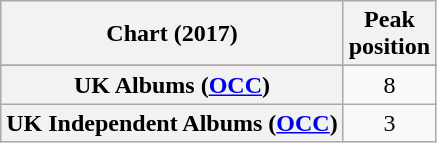<table class="wikitable sortable plainrowheaders" style="text-align:center">
<tr>
<th>Chart (2017)</th>
<th>Peak<br>position</th>
</tr>
<tr>
</tr>
<tr>
</tr>
<tr>
</tr>
<tr>
</tr>
<tr>
</tr>
<tr>
</tr>
<tr>
</tr>
<tr>
<th scope="row">UK Albums (<a href='#'>OCC</a>)</th>
<td>8</td>
</tr>
<tr>
<th scope="row">UK Independent Albums (<a href='#'>OCC</a>)</th>
<td>3</td>
</tr>
</table>
